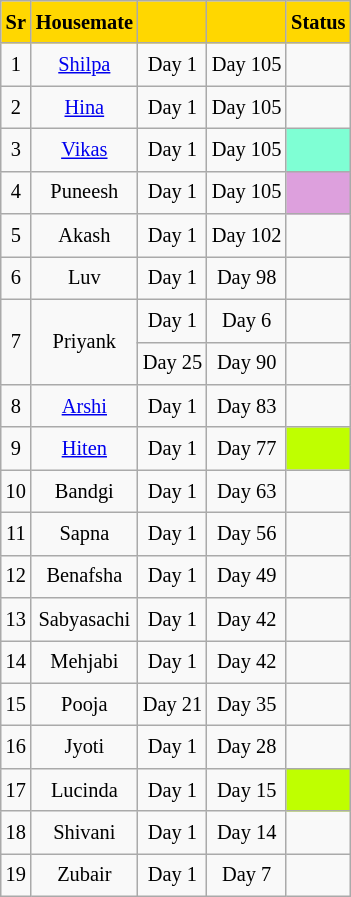<table class="wikitable sortable" style=" text-align:center; font-size:85%;  line-height:22px; width:auto;">
<tr>
<th scope="col" style="background:#FFD700; color:#000;">Sr</th>
<th scope="col" style="background:#FFD700; color:#000;">Housemate</th>
<th scope="col" style="background:#FFD700; color:#000;"></th>
<th scope="col" style="background:#FFD700; color:#000;"></th>
<th scope="col" style="background:#FFD700; color:#000;">Status</th>
</tr>
<tr>
<td>1</td>
<td><a href='#'>Shilpa</a></td>
<td>Day 1</td>
<td>Day 105</td>
<td></td>
</tr>
<tr>
<td>2</td>
<td><a href='#'>Hina</a></td>
<td>Day 1</td>
<td>Day 105</td>
<td></td>
</tr>
<tr>
<td>3</td>
<td><a href='#'>Vikas</a></td>
<td>Day 1</td>
<td>Day 105</td>
<td style="background:#7FFFD4;"></td>
</tr>
<tr>
<td>4</td>
<td>Puneesh</td>
<td>Day 1</td>
<td>Day 105</td>
<td style="background:#DDA0DD;"></td>
</tr>
<tr>
<td>5</td>
<td>Akash</td>
<td>Day 1</td>
<td>Day 102</td>
<td></td>
</tr>
<tr>
<td>6</td>
<td>Luv</td>
<td>Day 1</td>
<td>Day 98</td>
<td></td>
</tr>
<tr>
<td rowspan="2">7</td>
<td rowspan="2">Priyank</td>
<td>Day 1</td>
<td>Day 6</td>
<td></td>
</tr>
<tr>
<td>Day 25</td>
<td>Day 90</td>
<td></td>
</tr>
<tr>
<td>8</td>
<td><a href='#'>Arshi</a></td>
<td>Day 1</td>
<td>Day 83</td>
<td></td>
</tr>
<tr>
<td>9</td>
<td><a href='#'>Hiten</a></td>
<td>Day 1</td>
<td>Day 77</td>
<td style="background:#BFFF00;"></td>
</tr>
<tr>
<td>10</td>
<td>Bandgi</td>
<td>Day 1</td>
<td>Day 63</td>
<td></td>
</tr>
<tr>
<td>11</td>
<td>Sapna</td>
<td>Day 1</td>
<td>Day 56</td>
<td></td>
</tr>
<tr>
<td>12</td>
<td>Benafsha</td>
<td>Day 1</td>
<td>Day 49</td>
<td></td>
</tr>
<tr>
<td>13</td>
<td>Sabyasachi</td>
<td>Day 1</td>
<td>Day 42</td>
<td></td>
</tr>
<tr>
<td>14</td>
<td>Mehjabi</td>
<td>Day 1</td>
<td>Day 42</td>
<td></td>
</tr>
<tr>
<td>15</td>
<td>Pooja</td>
<td>Day 21</td>
<td>Day 35</td>
<td></td>
</tr>
<tr>
<td>16</td>
<td>Jyoti</td>
<td>Day 1</td>
<td>Day 28</td>
<td></td>
</tr>
<tr>
<td>17</td>
<td>Lucinda</td>
<td>Day 1</td>
<td>Day 15</td>
<td style="background:#BFFF00;"></td>
</tr>
<tr>
<td>18</td>
<td>Shivani</td>
<td>Day 1</td>
<td>Day 14</td>
<td></td>
</tr>
<tr>
<td>19</td>
<td>Zubair</td>
<td>Day 1</td>
<td>Day 7</td>
<td></td>
</tr>
</table>
